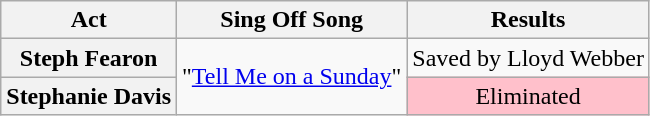<table class="wikitable plainrowheaders" style="text-align:center;">
<tr>
<th scope="col">Act</th>
<th scope="col">Sing Off Song</th>
<th scope="col">Results</th>
</tr>
<tr>
<th scope="row">Steph Fearon</th>
<td rowspan="2">"<a href='#'>Tell Me on a Sunday</a>"</td>
<td>Saved by Lloyd Webber</td>
</tr>
<tr>
<th scope="row">Stephanie Davis</th>
<td style="background:pink">Eliminated</td>
</tr>
</table>
